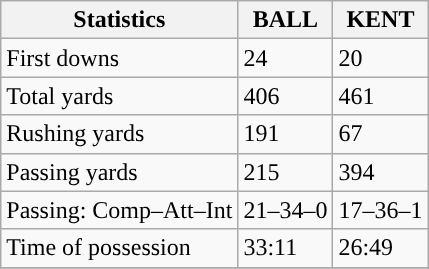<table class="wikitable" style="float: left;">
<tr>
<th>Statistics</th>
<th>BALL</th>
<th>KENT</th>
</tr>
<tr>
<td>First downs</td>
<td>24</td>
<td>20</td>
</tr>
<tr>
<td>Total yards</td>
<td>406</td>
<td>461</td>
</tr>
<tr>
<td>Rushing yards</td>
<td>191</td>
<td>67</td>
</tr>
<tr>
<td>Passing yards</td>
<td>215</td>
<td>394</td>
</tr>
<tr>
<td>Passing: Comp–Att–Int</td>
<td>21–34–0</td>
<td>17–36–1</td>
</tr>
<tr>
<td>Time of possession</td>
<td>33:11</td>
<td>26:49</td>
</tr>
<tr>
</tr>
</table>
